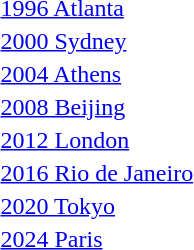<table>
<tr valign="top">
<td><a href='#'>1996 Atlanta</a><br></td>
<td></td>
<td></td>
<td></td>
</tr>
<tr valign="top">
<td><a href='#'>2000 Sydney</a><br></td>
<td></td>
<td></td>
<td></td>
</tr>
<tr valign="top">
<td><a href='#'>2004 Athens</a><br></td>
<td></td>
<td></td>
<td></td>
</tr>
<tr valign="top">
<td><a href='#'>2008 Beijing</a><br></td>
<td></td>
<td></td>
<td></td>
</tr>
<tr valign="top">
<td><a href='#'>2012 London</a><br></td>
<td></td>
<td></td>
<td></td>
</tr>
<tr valign="top">
<td><a href='#'>2016 Rio de Janeiro</a><br></td>
<td></td>
<td></td>
<td></td>
</tr>
<tr valign="top">
<td><a href='#'>2020 Tokyo</a><br></td>
<td></td>
<td></td>
<td></td>
</tr>
<tr valign="top">
<td><a href='#'>2024 Paris</a><br></td>
<td></td>
<td></td>
<td></td>
</tr>
</table>
